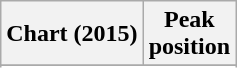<table class="wikitable sortable plainrowheaders">
<tr>
<th scope="col">Chart (2015)</th>
<th scope="col">Peak<br>position</th>
</tr>
<tr>
</tr>
<tr>
</tr>
<tr>
</tr>
<tr>
</tr>
</table>
